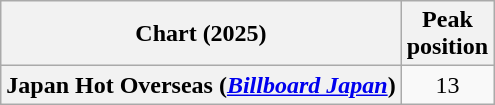<table class="wikitable plainrowheaders" style="text-align:center">
<tr>
<th>Chart (2025)</th>
<th>Peak<br>position</th>
</tr>
<tr>
<th scope="row">Japan Hot Overseas (<em><a href='#'>Billboard Japan</a></em>)</th>
<td>13</td>
</tr>
</table>
